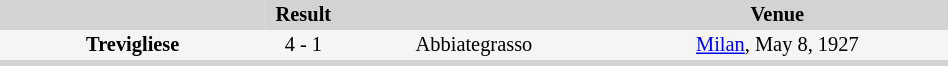<table style="font-size:85%; text-align:center;" border=0 cellspacing=0 cellpadding=2 width=50%>
<tr bgcolor=#D3D3D3>
<th width=28%></th>
<th width=8%>Result</th>
<th width=28%></th>
<th width=36%>Venue</th>
</tr>
<tr bgcolor=#F5F5F5>
<td><strong>Trevigliese</strong></td>
<td>4 - 1</td>
<td>Abbiategrasso</td>
<td><a href='#'>Milan</a>, May 8, 1927</td>
</tr>
<tr bgcolor=#D3D3D3>
<td colspan=4></td>
</tr>
</table>
